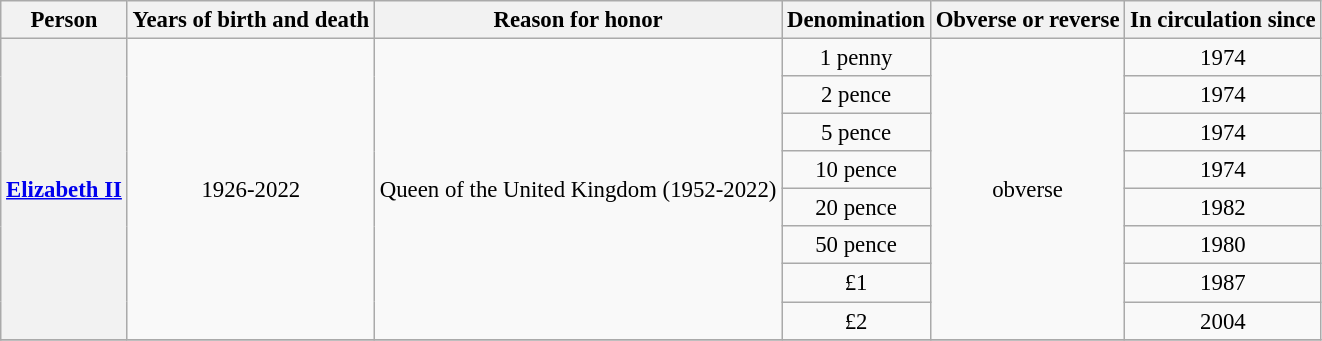<table class="wikitable" style="font-size:95%; text-align:center;">
<tr>
<th>Person</th>
<th>Years of birth and death</th>
<th>Reason for honor</th>
<th>Denomination</th>
<th>Obverse or reverse</th>
<th>In circulation since</th>
</tr>
<tr>
<th rowspan="8"><a href='#'>Elizabeth II</a></th>
<td rowspan="8">1926-2022</td>
<td rowspan="8">Queen of the United Kingdom (1952-2022)</td>
<td>1 penny</td>
<td rowspan="8">obverse</td>
<td>1974</td>
</tr>
<tr>
<td>2 pence</td>
<td>1974</td>
</tr>
<tr>
<td>5 pence</td>
<td>1974</td>
</tr>
<tr>
<td>10 pence</td>
<td>1974</td>
</tr>
<tr>
<td>20 pence</td>
<td>1982</td>
</tr>
<tr>
<td>50 pence</td>
<td>1980</td>
</tr>
<tr>
<td>£1</td>
<td>1987</td>
</tr>
<tr>
<td>£2</td>
<td>2004</td>
</tr>
<tr>
</tr>
</table>
